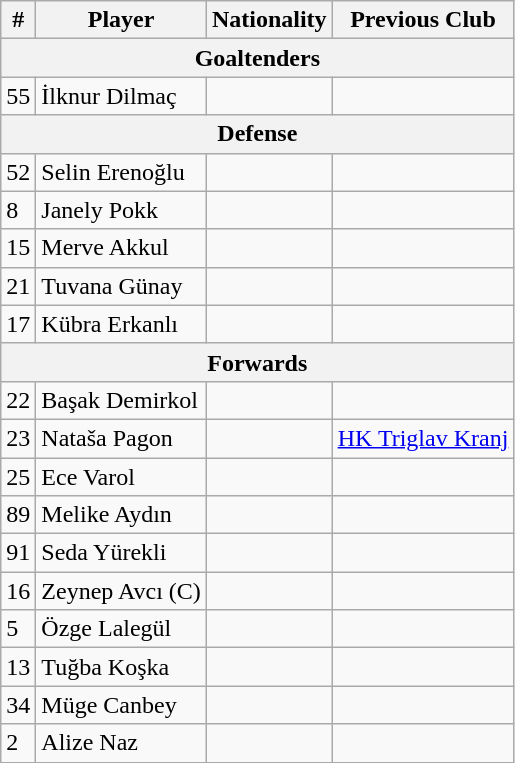<table class="wikitable">
<tr>
<th>#</th>
<th>Player</th>
<th>Nationality</th>
<th>Previous Club</th>
</tr>
<tr>
<th colspan=4>Goaltenders</th>
</tr>
<tr>
<td>55</td>
<td>İlknur Dilmaç</td>
<td></td>
<td></td>
</tr>
<tr>
<th colspan=4>Defense</th>
</tr>
<tr>
<td>52</td>
<td>Selin Erenoğlu</td>
<td></td>
<td></td>
</tr>
<tr>
<td>8</td>
<td>Janely Pokk</td>
<td></td>
<td></td>
</tr>
<tr>
<td>15</td>
<td>Merve Akkul</td>
<td></td>
<td></td>
</tr>
<tr>
<td>21</td>
<td>Tuvana Günay</td>
<td></td>
<td></td>
</tr>
<tr>
<td>17</td>
<td>Kübra Erkanlı</td>
<td></td>
<td></td>
</tr>
<tr>
<th colspan=4>Forwards</th>
</tr>
<tr>
<td>22</td>
<td>Başak Demirkol</td>
<td></td>
<td></td>
</tr>
<tr>
<td>23</td>
<td>Nataša Pagon</td>
<td></td>
<td><a href='#'>HK Triglav Kranj</a></td>
</tr>
<tr>
<td>25</td>
<td>Ece Varol</td>
<td></td>
<td></td>
</tr>
<tr>
<td>89</td>
<td>Melike Aydın</td>
<td></td>
<td></td>
</tr>
<tr>
<td>91</td>
<td>Seda Yürekli</td>
<td></td>
<td></td>
</tr>
<tr>
<td>16</td>
<td>Zeynep Avcı (C)</td>
<td></td>
<td></td>
</tr>
<tr>
<td>5</td>
<td>Özge Lalegül</td>
<td></td>
<td></td>
</tr>
<tr>
<td>13</td>
<td>Tuğba Koşka</td>
<td></td>
<td></td>
</tr>
<tr>
<td>34</td>
<td>Müge Canbey</td>
<td></td>
<td></td>
</tr>
<tr>
<td>2</td>
<td>Alize Naz</td>
<td></td>
<td></td>
</tr>
</table>
